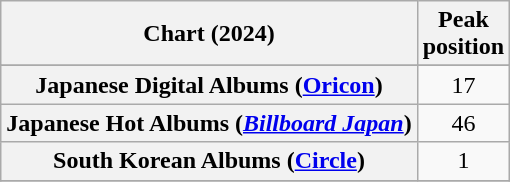<table class="wikitable sortable plainrowheaders" style="text-align:center">
<tr>
<th scope="col">Chart (2024)</th>
<th scope="col">Peak<br>position</th>
</tr>
<tr>
</tr>
<tr>
<th scope="row">Japanese Digital Albums (<a href='#'>Oricon</a>)</th>
<td>17</td>
</tr>
<tr>
<th scope="row">Japanese Hot Albums (<em><a href='#'>Billboard Japan</a></em>)</th>
<td>46</td>
</tr>
<tr>
<th scope="row">South Korean Albums (<a href='#'>Circle</a>)</th>
<td>1</td>
</tr>
<tr>
</tr>
</table>
